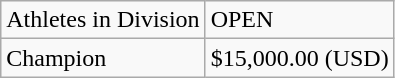<table class="wikitable">
<tr>
<td>Athletes in Division</td>
<td>OPEN</td>
</tr>
<tr>
<td>Champion</td>
<td>$15,000.00 (USD)</td>
</tr>
</table>
